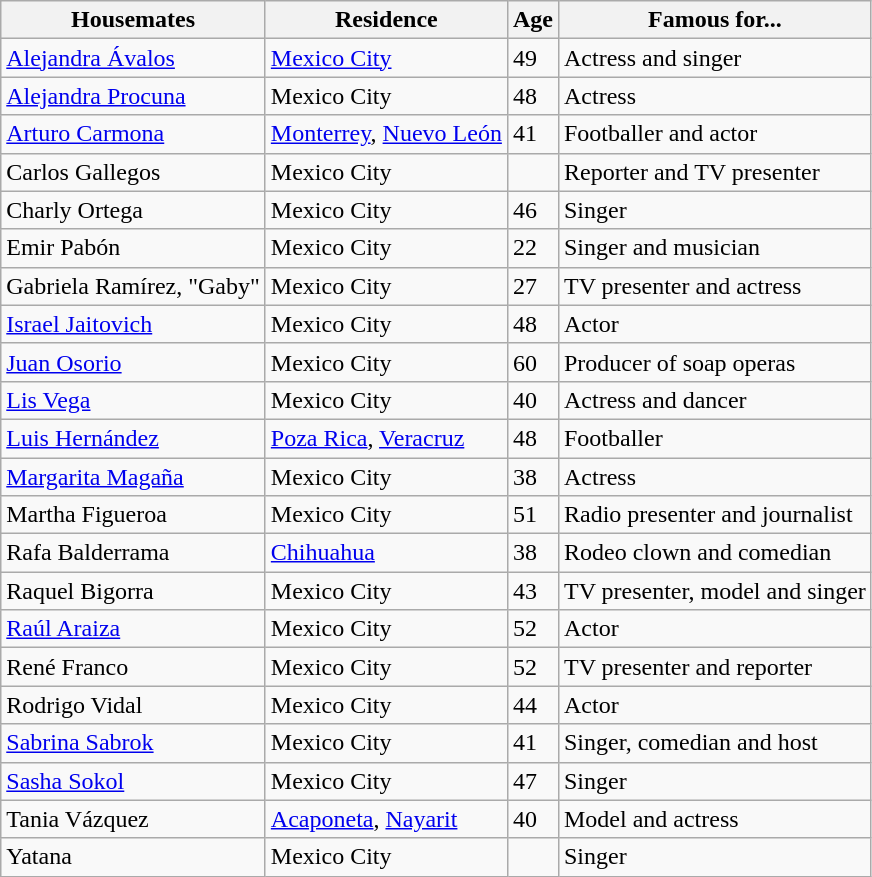<table class=wikitable>
<tr>
<th>Housemates</th>
<th>Residence</th>
<th>Age</th>
<th>Famous for...</th>
</tr>
<tr>
<td><a href='#'>Alejandra Ávalos</a></td>
<td><a href='#'>Mexico City</a></td>
<td>49</td>
<td>Actress and singer</td>
</tr>
<tr>
<td><a href='#'>Alejandra Procuna</a></td>
<td>Mexico City</td>
<td>48</td>
<td>Actress</td>
</tr>
<tr>
<td><a href='#'>Arturo Carmona</a></td>
<td><a href='#'>Monterrey</a>, <a href='#'>Nuevo León</a></td>
<td>41</td>
<td>Footballer and actor</td>
</tr>
<tr>
<td>Carlos Gallegos</td>
<td>Mexico City</td>
<td></td>
<td>Reporter and TV presenter</td>
</tr>
<tr>
<td>Charly Ortega</td>
<td>Mexico City</td>
<td>46</td>
<td>Singer</td>
</tr>
<tr>
<td>Emir Pabón</td>
<td>Mexico City</td>
<td>22</td>
<td>Singer and musician</td>
</tr>
<tr>
<td>Gabriela Ramírez, "Gaby"</td>
<td>Mexico City</td>
<td>27</td>
<td>TV presenter and actress</td>
</tr>
<tr>
<td><a href='#'>Israel Jaitovich</a></td>
<td>Mexico City</td>
<td>48</td>
<td>Actor</td>
</tr>
<tr>
<td><a href='#'>Juan Osorio</a></td>
<td>Mexico City</td>
<td>60</td>
<td>Producer of soap operas</td>
</tr>
<tr>
<td><a href='#'>Lis Vega</a></td>
<td>Mexico City</td>
<td>40</td>
<td>Actress and dancer</td>
</tr>
<tr>
<td><a href='#'>Luis Hernández</a></td>
<td><a href='#'>Poza Rica</a>, <a href='#'>Veracruz</a></td>
<td>48</td>
<td>Footballer</td>
</tr>
<tr>
<td><a href='#'>Margarita Magaña</a></td>
<td>Mexico City</td>
<td>38</td>
<td>Actress</td>
</tr>
<tr>
<td>Martha Figueroa</td>
<td>Mexico City</td>
<td>51</td>
<td>Radio presenter and journalist</td>
</tr>
<tr>
<td>Rafa Balderrama</td>
<td><a href='#'>Chihuahua</a></td>
<td>38</td>
<td>Rodeo clown and comedian</td>
</tr>
<tr>
<td>Raquel Bigorra</td>
<td>Mexico City</td>
<td>43</td>
<td>TV presenter, model and singer</td>
</tr>
<tr>
<td><a href='#'>Raúl Araiza</a></td>
<td>Mexico City</td>
<td>52</td>
<td>Actor</td>
</tr>
<tr>
<td>René Franco</td>
<td>Mexico City</td>
<td>52</td>
<td>TV presenter and reporter</td>
</tr>
<tr>
<td>Rodrigo Vidal</td>
<td>Mexico City</td>
<td>44</td>
<td>Actor</td>
</tr>
<tr>
<td><a href='#'>Sabrina Sabrok</a></td>
<td>Mexico City</td>
<td>41</td>
<td>Singer, comedian and host</td>
</tr>
<tr>
<td><a href='#'>Sasha Sokol</a></td>
<td>Mexico City</td>
<td>47</td>
<td>Singer</td>
</tr>
<tr>
<td>Tania Vázquez</td>
<td><a href='#'>Acaponeta</a>, <a href='#'>Nayarit</a></td>
<td>40</td>
<td>Model and actress</td>
</tr>
<tr>
<td>Yatana</td>
<td>Mexico City</td>
<td></td>
<td>Singer</td>
</tr>
</table>
